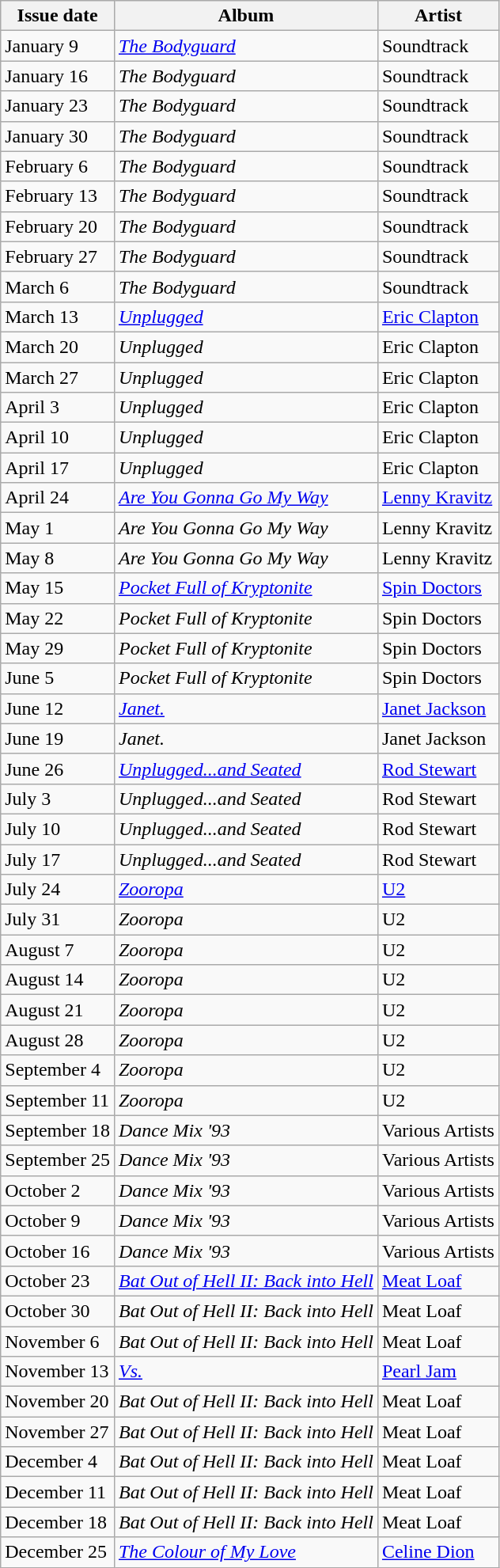<table class="wikitable">
<tr>
<th>Issue date</th>
<th>Album</th>
<th>Artist</th>
</tr>
<tr>
<td>January 9</td>
<td><em><a href='#'>The Bodyguard</a></em></td>
<td>Soundtrack</td>
</tr>
<tr>
<td>January 16</td>
<td><em>The Bodyguard</em></td>
<td>Soundtrack</td>
</tr>
<tr>
<td>January 23</td>
<td><em>The Bodyguard</em></td>
<td>Soundtrack</td>
</tr>
<tr>
<td>January 30</td>
<td><em>The Bodyguard</em></td>
<td>Soundtrack</td>
</tr>
<tr>
<td>February 6</td>
<td><em>The Bodyguard</em></td>
<td>Soundtrack</td>
</tr>
<tr>
<td>February 13</td>
<td><em>The Bodyguard</em></td>
<td>Soundtrack</td>
</tr>
<tr>
<td>February 20</td>
<td><em>The Bodyguard</em></td>
<td>Soundtrack</td>
</tr>
<tr>
<td>February 27</td>
<td><em>The Bodyguard</em></td>
<td>Soundtrack</td>
</tr>
<tr>
<td>March 6</td>
<td><em>The Bodyguard</em></td>
<td>Soundtrack</td>
</tr>
<tr>
<td>March 13</td>
<td><em><a href='#'>Unplugged</a></em></td>
<td><a href='#'>Eric Clapton</a></td>
</tr>
<tr>
<td>March 20</td>
<td><em>Unplugged</em></td>
<td>Eric Clapton</td>
</tr>
<tr>
<td>March 27</td>
<td><em>Unplugged</em></td>
<td>Eric Clapton</td>
</tr>
<tr>
<td>April 3</td>
<td><em>Unplugged</em></td>
<td>Eric Clapton</td>
</tr>
<tr>
<td>April 10</td>
<td><em>Unplugged</em></td>
<td>Eric Clapton</td>
</tr>
<tr>
<td>April 17</td>
<td><em>Unplugged</em></td>
<td>Eric Clapton</td>
</tr>
<tr>
<td>April 24</td>
<td><em><a href='#'>Are You Gonna Go My Way</a></em></td>
<td><a href='#'>Lenny Kravitz</a></td>
</tr>
<tr>
<td>May 1</td>
<td><em>Are You Gonna Go My Way</em></td>
<td>Lenny Kravitz</td>
</tr>
<tr>
<td>May 8</td>
<td><em>Are You Gonna Go My Way</em></td>
<td>Lenny Kravitz</td>
</tr>
<tr>
<td>May 15</td>
<td><em><a href='#'>Pocket Full of Kryptonite</a></em></td>
<td><a href='#'>Spin Doctors</a></td>
</tr>
<tr>
<td>May 22</td>
<td><em>Pocket Full of Kryptonite</em></td>
<td>Spin Doctors</td>
</tr>
<tr>
<td>May 29</td>
<td><em>Pocket Full of Kryptonite</em></td>
<td>Spin Doctors</td>
</tr>
<tr>
<td>June 5</td>
<td><em>Pocket Full of Kryptonite</em></td>
<td>Spin Doctors</td>
</tr>
<tr>
<td>June 12</td>
<td><em><a href='#'>Janet.</a></em></td>
<td><a href='#'>Janet Jackson</a></td>
</tr>
<tr>
<td>June 19</td>
<td><em>Janet.</em></td>
<td>Janet Jackson</td>
</tr>
<tr>
<td>June 26</td>
<td><em><a href='#'>Unplugged...and Seated</a></em></td>
<td><a href='#'>Rod Stewart</a></td>
</tr>
<tr>
<td>July 3</td>
<td><em>Unplugged...and Seated</em></td>
<td>Rod Stewart</td>
</tr>
<tr>
<td>July 10</td>
<td><em>Unplugged...and Seated</em></td>
<td>Rod Stewart</td>
</tr>
<tr>
<td>July 17</td>
<td><em>Unplugged...and Seated</em></td>
<td>Rod Stewart</td>
</tr>
<tr>
<td>July 24</td>
<td><em><a href='#'>Zooropa</a></em></td>
<td><a href='#'>U2</a></td>
</tr>
<tr>
<td>July 31</td>
<td><em>Zooropa</em></td>
<td>U2</td>
</tr>
<tr>
<td>August 7</td>
<td><em>Zooropa</em></td>
<td>U2</td>
</tr>
<tr>
<td>August 14</td>
<td><em>Zooropa</em></td>
<td>U2</td>
</tr>
<tr>
<td>August 21</td>
<td><em>Zooropa</em></td>
<td>U2</td>
</tr>
<tr>
<td>August 28</td>
<td><em>Zooropa</em></td>
<td>U2</td>
</tr>
<tr>
<td>September 4</td>
<td><em>Zooropa</em></td>
<td>U2</td>
</tr>
<tr>
<td>September 11</td>
<td><em>Zooropa</em></td>
<td>U2</td>
</tr>
<tr>
<td>September 18</td>
<td><em>Dance Mix '93</em></td>
<td>Various Artists</td>
</tr>
<tr>
<td>September 25</td>
<td><em>Dance Mix '93</em></td>
<td>Various Artists</td>
</tr>
<tr>
<td>October 2</td>
<td><em>Dance Mix '93</em></td>
<td>Various Artists</td>
</tr>
<tr>
<td>October 9</td>
<td><em>Dance Mix '93</em></td>
<td>Various Artists</td>
</tr>
<tr>
<td>October 16</td>
<td><em>Dance Mix '93</em></td>
<td>Various Artists</td>
</tr>
<tr>
<td>October 23</td>
<td><em><a href='#'>Bat Out of Hell II: Back into Hell</a></em></td>
<td><a href='#'>Meat Loaf</a></td>
</tr>
<tr>
<td>October 30</td>
<td><em>Bat Out of Hell II: Back into Hell</em></td>
<td>Meat Loaf</td>
</tr>
<tr>
<td>November 6</td>
<td><em>Bat Out of Hell II: Back into Hell</em></td>
<td>Meat Loaf</td>
</tr>
<tr>
<td>November 13</td>
<td><em><a href='#'>Vs.</a></em></td>
<td><a href='#'>Pearl Jam</a></td>
</tr>
<tr>
<td>November 20</td>
<td><em>Bat Out of Hell II: Back into Hell</em></td>
<td>Meat Loaf</td>
</tr>
<tr>
<td>November 27</td>
<td><em>Bat Out of Hell II: Back into Hell</em></td>
<td>Meat Loaf</td>
</tr>
<tr>
<td>December 4</td>
<td><em>Bat Out of Hell II: Back into Hell</em></td>
<td>Meat Loaf</td>
</tr>
<tr>
<td>December 11</td>
<td><em>Bat Out of Hell II: Back into Hell</em></td>
<td>Meat Loaf</td>
</tr>
<tr>
<td>December 18</td>
<td><em>Bat Out of Hell II: Back into Hell</em></td>
<td>Meat Loaf</td>
</tr>
<tr>
<td>December 25</td>
<td><em><a href='#'>The Colour of My Love</a></em></td>
<td><a href='#'>Celine Dion</a></td>
</tr>
</table>
